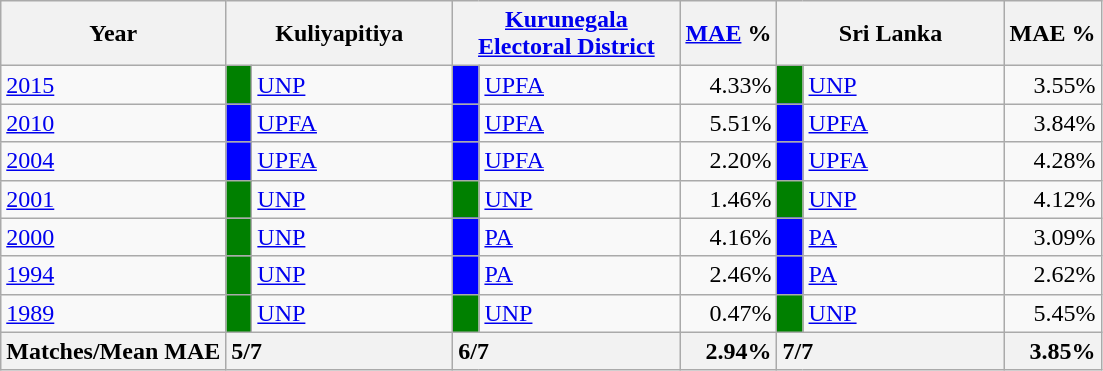<table class="wikitable">
<tr>
<th>Year</th>
<th colspan="2" width="144px">Kuliyapitiya</th>
<th colspan="2" width="144px"><a href='#'>Kurunegala Electoral District</a></th>
<th><a href='#'>MAE</a> %</th>
<th colspan="2" width="144px">Sri Lanka</th>
<th>MAE %</th>
</tr>
<tr>
<td><a href='#'>2015</a></td>
<td style="background-color:green;" width="10px"></td>
<td style="text-align:left;"><a href='#'>UNP</a></td>
<td style="background-color:blue;" width="10px"></td>
<td style="text-align:left;"><a href='#'>UPFA</a></td>
<td style="text-align:right;">4.33%</td>
<td style="background-color:green;" width="10px"></td>
<td style="text-align:left;"><a href='#'>UNP</a></td>
<td style="text-align:right;">3.55%</td>
</tr>
<tr>
<td><a href='#'>2010</a></td>
<td style="background-color:blue;" width="10px"></td>
<td style="text-align:left;"><a href='#'>UPFA</a></td>
<td style="background-color:blue;" width="10px"></td>
<td style="text-align:left;"><a href='#'>UPFA</a></td>
<td style="text-align:right;">5.51%</td>
<td style="background-color:blue;" width="10px"></td>
<td style="text-align:left;"><a href='#'>UPFA</a></td>
<td style="text-align:right;">3.84%</td>
</tr>
<tr>
<td><a href='#'>2004</a></td>
<td style="background-color:blue;" width="10px"></td>
<td style="text-align:left;"><a href='#'>UPFA</a></td>
<td style="background-color:blue;" width="10px"></td>
<td style="text-align:left;"><a href='#'>UPFA</a></td>
<td style="text-align:right;">2.20%</td>
<td style="background-color:blue;" width="10px"></td>
<td style="text-align:left;"><a href='#'>UPFA</a></td>
<td style="text-align:right;">4.28%</td>
</tr>
<tr>
<td><a href='#'>2001</a></td>
<td style="background-color:green;" width="10px"></td>
<td style="text-align:left;"><a href='#'>UNP</a></td>
<td style="background-color:green;" width="10px"></td>
<td style="text-align:left;"><a href='#'>UNP</a></td>
<td style="text-align:right;">1.46%</td>
<td style="background-color:green;" width="10px"></td>
<td style="text-align:left;"><a href='#'>UNP</a></td>
<td style="text-align:right;">4.12%</td>
</tr>
<tr>
<td><a href='#'>2000</a></td>
<td style="background-color:green;" width="10px"></td>
<td style="text-align:left;"><a href='#'>UNP</a></td>
<td style="background-color:blue;" width="10px"></td>
<td style="text-align:left;"><a href='#'>PA</a></td>
<td style="text-align:right;">4.16%</td>
<td style="background-color:blue;" width="10px"></td>
<td style="text-align:left;"><a href='#'>PA</a></td>
<td style="text-align:right;">3.09%</td>
</tr>
<tr>
<td><a href='#'>1994</a></td>
<td style="background-color:green;" width="10px"></td>
<td style="text-align:left;"><a href='#'>UNP</a></td>
<td style="background-color:blue;" width="10px"></td>
<td style="text-align:left;"><a href='#'>PA</a></td>
<td style="text-align:right;">2.46%</td>
<td style="background-color:blue;" width="10px"></td>
<td style="text-align:left;"><a href='#'>PA</a></td>
<td style="text-align:right;">2.62%</td>
</tr>
<tr>
<td><a href='#'>1989</a></td>
<td style="background-color:green;" width="10px"></td>
<td style="text-align:left;"><a href='#'>UNP</a></td>
<td style="background-color:green;" width="10px"></td>
<td style="text-align:left;"><a href='#'>UNP</a></td>
<td style="text-align:right;">0.47%</td>
<td style="background-color:green;" width="10px"></td>
<td style="text-align:left;"><a href='#'>UNP</a></td>
<td style="text-align:right;">5.45%</td>
</tr>
<tr>
<th>Matches/Mean MAE</th>
<th style="text-align:left;"colspan="2" width="144px">5/7</th>
<th style="text-align:left;"colspan="2" width="144px">6/7</th>
<th style="text-align:right;">2.94%</th>
<th style="text-align:left;"colspan="2" width="144px">7/7</th>
<th style="text-align:right;">3.85%</th>
</tr>
</table>
